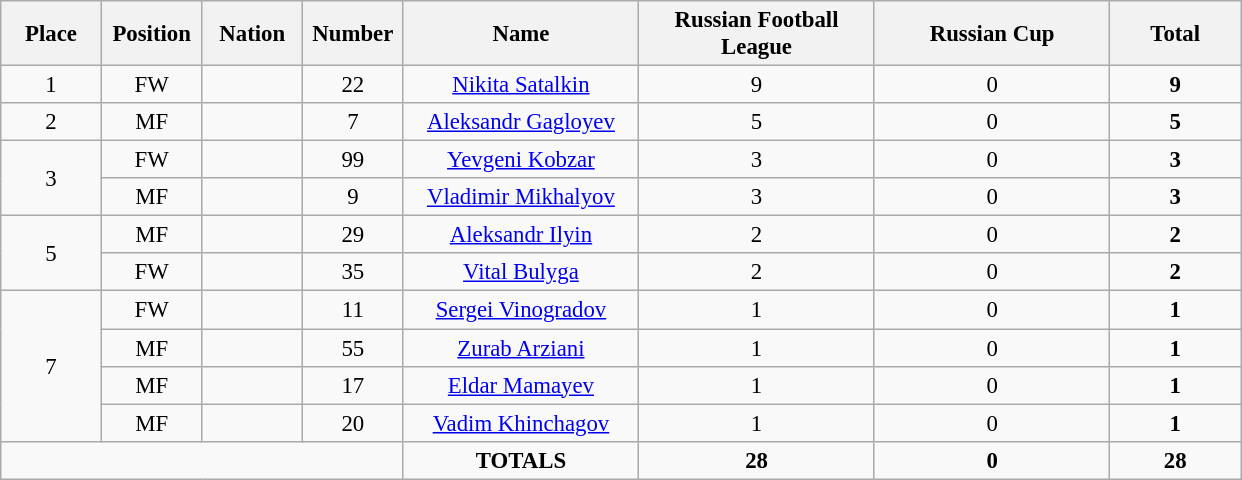<table class="wikitable" style="font-size: 95%; text-align: center;">
<tr>
<th width=60>Place</th>
<th width=60>Position</th>
<th width=60>Nation</th>
<th width=60>Number</th>
<th width=150>Name</th>
<th width=150>Russian Football League</th>
<th width=150>Russian Cup</th>
<th width=80><strong>Total</strong></th>
</tr>
<tr>
<td>1</td>
<td>FW</td>
<td></td>
<td>22</td>
<td><a href='#'>Nikita Satalkin</a></td>
<td>9</td>
<td>0</td>
<td><strong>9</strong></td>
</tr>
<tr>
<td>2</td>
<td>MF</td>
<td></td>
<td>7</td>
<td><a href='#'>Aleksandr Gagloyev</a></td>
<td>5</td>
<td>0</td>
<td><strong>5</strong></td>
</tr>
<tr>
<td rowspan="2">3</td>
<td>FW</td>
<td></td>
<td>99</td>
<td><a href='#'>Yevgeni Kobzar</a></td>
<td>3</td>
<td>0</td>
<td><strong>3</strong></td>
</tr>
<tr>
<td>MF</td>
<td></td>
<td>9</td>
<td><a href='#'>Vladimir Mikhalyov</a></td>
<td>3</td>
<td>0</td>
<td><strong>3</strong></td>
</tr>
<tr>
<td rowspan="2">5</td>
<td>MF</td>
<td></td>
<td>29</td>
<td><a href='#'>Aleksandr Ilyin</a></td>
<td>2</td>
<td>0</td>
<td><strong>2</strong></td>
</tr>
<tr>
<td>FW</td>
<td></td>
<td>35</td>
<td><a href='#'>Vital Bulyga</a></td>
<td>2</td>
<td>0</td>
<td><strong>2</strong></td>
</tr>
<tr>
<td rowspan="4">7</td>
<td>FW</td>
<td></td>
<td>11</td>
<td><a href='#'>Sergei Vinogradov</a></td>
<td>1</td>
<td>0</td>
<td><strong>1</strong></td>
</tr>
<tr>
<td>MF</td>
<td></td>
<td>55</td>
<td><a href='#'>Zurab Arziani</a></td>
<td>1</td>
<td>0</td>
<td><strong>1</strong></td>
</tr>
<tr>
<td>MF</td>
<td></td>
<td>17</td>
<td><a href='#'>Eldar Mamayev</a></td>
<td>1</td>
<td>0</td>
<td><strong>1</strong></td>
</tr>
<tr>
<td>MF</td>
<td></td>
<td>20</td>
<td><a href='#'>Vadim Khinchagov</a></td>
<td>1</td>
<td>0</td>
<td><strong>1</strong></td>
</tr>
<tr>
<td colspan="4"></td>
<td><strong>TOTALS</strong></td>
<td><strong>28</strong></td>
<td><strong>0</strong></td>
<td><strong>28</strong></td>
</tr>
</table>
